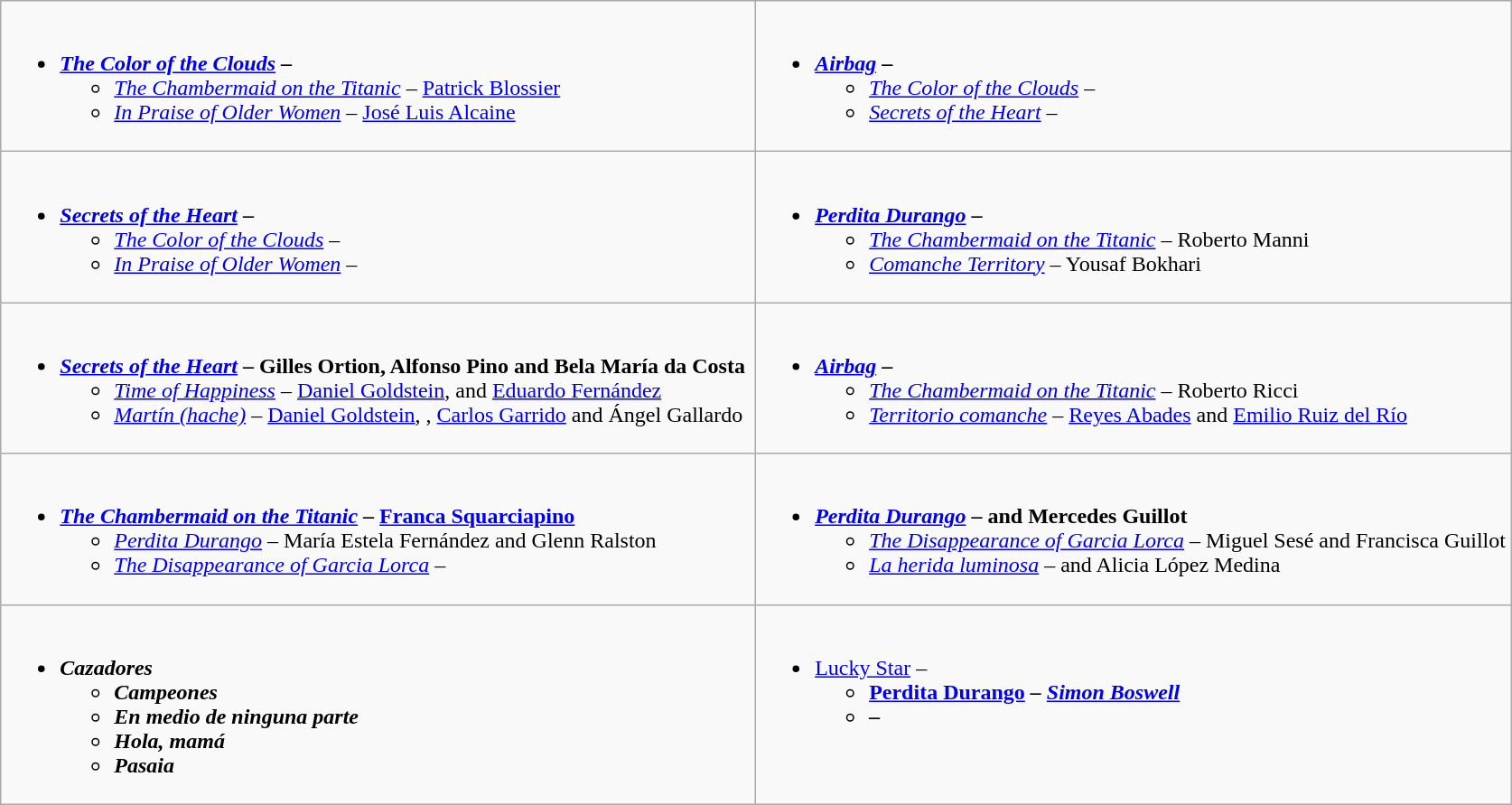<table class=wikitable style="width=100%">
<tr>
<td style="vertical-align:top;" width="50%"><br><ul><li><strong> <em><a href='#'>The Color of the Clouds</a></em> – </strong><ul><li><em><a href='#'>The Chambermaid on the Titanic</a></em> – <a href='#'>Patrick Blossier</a></li><li><em><a href='#'>In Praise of Older Women</a></em> – <a href='#'>José Luis Alcaine</a></li></ul></li></ul></td>
<td style="vertical-align:top;" width="50%"><br><ul><li><strong> <em><a href='#'>Airbag</a></em> – </strong><ul><li><em><a href='#'>The Color of the Clouds</a></em> – </li><li><em><a href='#'>Secrets of the Heart</a></em> – </li></ul></li></ul></td>
</tr>
<tr>
<td style="vertical-align:top;" width="50%"><br><ul><li><strong> <em><a href='#'>Secrets of the Heart</a></em> – </strong><ul><li><em><a href='#'>The Color of the Clouds</a></em> – </li><li><em><a href='#'>In Praise of Older Women</a></em> – </li></ul></li></ul></td>
<td style="vertical-align:top;" width="50%"><br><ul><li><strong> <em><a href='#'>Perdita Durango</a></em> – </strong><ul><li><em><a href='#'>The Chambermaid on the Titanic</a></em> – Roberto Manni</li><li><em><a href='#'>Comanche Territory</a></em> – Yousaf Bokhari</li></ul></li></ul></td>
</tr>
<tr>
<td style="vertical-align:top;" width="50%"><br><ul><li><strong> <em><a href='#'>Secrets of the Heart</a></em> – Gilles Ortion, Alfonso Pino and Bela María da Costa</strong><ul><li><em><a href='#'>Time of Happiness</a></em> – <a href='#'>Daniel Goldstein</a>,  and <a href='#'>Eduardo Fernández</a></li><li><em><a href='#'>Martín (hache)</a></em> – <a href='#'>Daniel Goldstein</a>, , <a href='#'>Carlos Garrido</a> and Ángel Gallardo</li></ul></li></ul></td>
<td style="vertical-align:top;" width="50%"><br><ul><li><strong> <em><a href='#'>Airbag</a></em> – </strong><ul><li><em><a href='#'>The Chambermaid on the Titanic</a></em> – Roberto Ricci</li><li><em><a href='#'>Territorio comanche</a></em> – <a href='#'>Reyes Abades</a> and <a href='#'>Emilio Ruiz del Río</a></li></ul></li></ul></td>
</tr>
<tr>
<td style="vertical-align:top;" width="50%"><br><ul><li><strong> <em><a href='#'>The Chambermaid on the Titanic</a></em> – <a href='#'>Franca Squarciapino</a></strong><ul><li><em><a href='#'>Perdita Durango</a></em> – María Estela Fernández and Glenn Ralston</li><li><em><a href='#'>The Disappearance of Garcia Lorca</a></em> – </li></ul></li></ul></td>
<td style="vertical-align:top;" width="50%"><br><ul><li><strong> <em><a href='#'>Perdita Durango</a></em> –  and Mercedes Guillot</strong><ul><li><em><a href='#'>The Disappearance of Garcia Lorca</a></em> – Miguel Sesé and Francisca Guillot</li><li><em><a href='#'>La herida luminosa</a></em> –  and Alicia López Medina</li></ul></li></ul></td>
</tr>
<tr>
<td style="vertical-align:top;" width="50%"><br><ul><li><strong> <em>Cazadores<strong><em><ul><li></em>Campeones<em></li><li></em>En medio de ninguna parte<em></li><li></em>Hola, mamá<em></li><li></em>Pasaia<em></li></ul></li></ul></td>
<td style="vertical-align:top;" width="50%"><br><ul><li></strong> </em><a href='#'>Lucky Star</a><em> – <strong><ul><li></em><a href='#'>Perdita Durango</a><em> – <a href='#'>Simon Boswell</a></li><li></em><em> – </li></ul></li></ul></td>
</tr>
</table>
